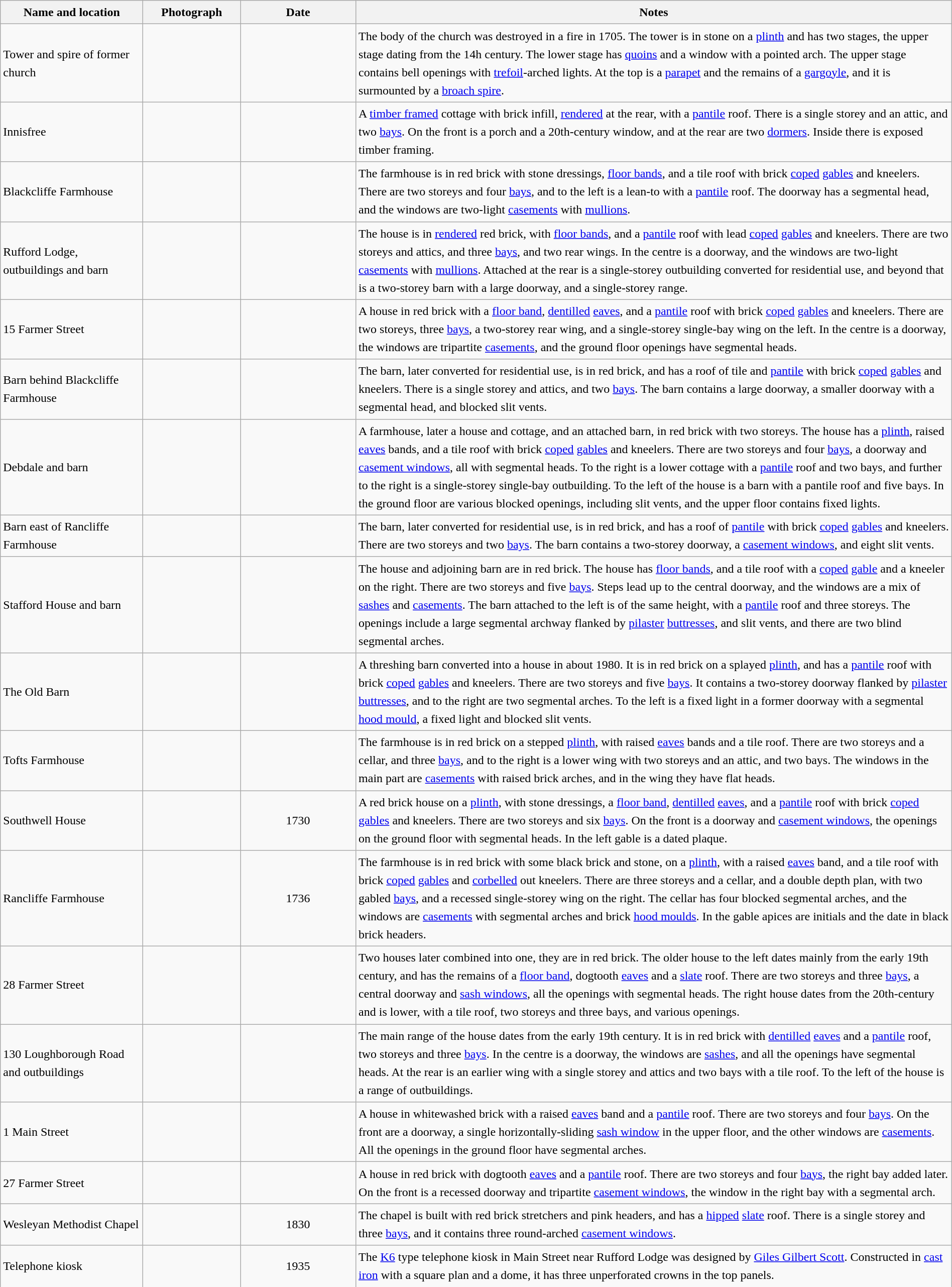<table class="wikitable sortable plainrowheaders" style="width:100%; border:0px; text-align:left; line-height:150%">
<tr>
<th scope="col"  style="width:150px">Name and location</th>
<th scope="col"  style="width:100px" class="unsortable">Photograph</th>
<th scope="col"  style="width:120px">Date</th>
<th scope="col"  style="width:650px" class="unsortable">Notes</th>
</tr>
<tr>
<td>Tower and spire of former church<br><small></small></td>
<td></td>
<td align="center"></td>
<td>The body of the church was destroyed in a fire in 1705.  The tower is in stone on a <a href='#'>plinth</a> and has two stages, the upper stage dating from the 14h century.  The lower stage has <a href='#'>quoins</a> and a window with a pointed arch.  The upper stage contains bell openings with <a href='#'>trefoil</a>-arched lights.  At the top is a <a href='#'>parapet</a> and the remains of a <a href='#'>gargoyle</a>, and it is surmounted by a <a href='#'>broach spire</a>.</td>
</tr>
<tr>
<td>Innisfree<br><small></small></td>
<td></td>
<td align="center"></td>
<td>A <a href='#'>timber framed</a> cottage with brick infill, <a href='#'>rendered</a> at the rear, with a <a href='#'>pantile</a> roof.  There is a single storey and an attic, and two <a href='#'>bays</a>.  On the front is a porch and a 20th-century window, and at the rear are two <a href='#'>dormers</a>.  Inside there is exposed timber framing.</td>
</tr>
<tr>
<td>Blackcliffe Farmhouse<br><small></small></td>
<td></td>
<td align="center"></td>
<td>The farmhouse is in red brick with stone dressings, <a href='#'>floor bands</a>, and a tile roof with brick <a href='#'>coped</a> <a href='#'>gables</a> and kneelers.  There are two storeys and four <a href='#'>bays</a>, and to the left is a lean-to with a <a href='#'>pantile</a> roof.  The doorway has a segmental head, and the windows are two-light <a href='#'>casements</a> with <a href='#'>mullions</a>.</td>
</tr>
<tr>
<td>Rufford Lodge, outbuildings and barn<br><small></small></td>
<td></td>
<td align="center"></td>
<td>The house is in <a href='#'>rendered</a> red brick, with <a href='#'>floor bands</a>, and a <a href='#'>pantile</a> roof with lead <a href='#'>coped</a> <a href='#'>gables</a> and kneelers.  There are two storeys and attics, and three <a href='#'>bays</a>, and two rear wings.  In the centre is a doorway, and the windows are two-light <a href='#'>casements</a> with <a href='#'>mullions</a>.  Attached at the rear is a single-storey outbuilding converted for residential use, and beyond that is a two-storey barn with a large doorway, and a single-storey range.</td>
</tr>
<tr>
<td>15 Farmer Street<br><small></small></td>
<td></td>
<td align="center"></td>
<td>A house in red brick with a <a href='#'>floor band</a>, <a href='#'>dentilled</a> <a href='#'>eaves</a>, and a <a href='#'>pantile</a> roof with brick <a href='#'>coped</a> <a href='#'>gables</a> and kneelers.  There are two storeys, three <a href='#'>bays</a>, a two-storey rear wing, and a single-storey single-bay wing on the left.  In the centre is a doorway, the windows are tripartite <a href='#'>casements</a>, and the ground floor openings have segmental heads.</td>
</tr>
<tr>
<td>Barn behind Blackcliffe Farmhouse<br><small></small></td>
<td></td>
<td align="center"></td>
<td>The barn, later converted for residential use, is in red brick, and has a roof of tile and <a href='#'>pantile</a> with brick <a href='#'>coped</a> <a href='#'>gables</a> and kneelers. There is a single storey and attics, and two <a href='#'>bays</a>.  The barn contains a large doorway, a smaller doorway with a segmental head, and blocked slit vents.</td>
</tr>
<tr>
<td>Debdale and barn<br><small></small></td>
<td></td>
<td align="center"></td>
<td>A farmhouse, later a house and cottage, and an attached barn, in red brick with two storeys.  The house has a <a href='#'>plinth</a>, raised <a href='#'>eaves</a> bands, and a tile roof with brick <a href='#'>coped</a> <a href='#'>gables</a> and kneelers.  There are two storeys and four <a href='#'>bays</a>, a doorway and <a href='#'>casement windows</a>, all with segmental heads.  To the right is a lower cottage with a <a href='#'>pantile</a> roof and two bays, and further to the right is a single-storey single-bay outbuilding.  To the left of the house is a barn with a pantile roof and five bays.  In the ground floor are various blocked openings, including slit vents, and the upper floor contains fixed lights.</td>
</tr>
<tr>
<td>Barn east of Rancliffe Farmhouse<br><small></small></td>
<td></td>
<td align="center"></td>
<td>The barn, later converted for residential use, is in red brick, and has a roof of <a href='#'>pantile</a> with brick <a href='#'>coped</a> <a href='#'>gables</a> and kneelers. There are two storeys and two <a href='#'>bays</a>.  The barn contains a two-storey doorway, a <a href='#'>casement windows</a>, and eight slit vents.</td>
</tr>
<tr>
<td>Stafford House and barn<br><small></small></td>
<td></td>
<td align="center"></td>
<td>The house and adjoining barn are in red brick.  The house has <a href='#'>floor bands</a>, and a tile roof with a <a href='#'>coped</a> <a href='#'>gable</a> and a kneeler on the right.  There are two storeys and five <a href='#'>bays</a>.  Steps lead up to the central doorway, and the windows are a mix of <a href='#'>sashes</a> and <a href='#'>casements</a>.  The barn attached to the left is of the same height, with a <a href='#'>pantile</a> roof and three storeys.  The openings include a large segmental archway flanked by <a href='#'>pilaster</a> <a href='#'>buttresses</a>, and slit vents, and there are two blind segmental arches.</td>
</tr>
<tr>
<td>The Old Barn<br><small></small></td>
<td></td>
<td align="center"></td>
<td>A threshing barn converted into a house in about 1980.  It is in red brick on a splayed <a href='#'>plinth</a>, and has a <a href='#'>pantile</a> roof with brick <a href='#'>coped</a> <a href='#'>gables</a> and kneelers.  There are two storeys and five <a href='#'>bays</a>.  It contains a two-storey doorway flanked by <a href='#'>pilaster</a> <a href='#'>buttresses</a>, and to the right are two segmental arches.  To the left is a fixed light in a former doorway with a segmental <a href='#'>hood mould</a>, a fixed light and blocked slit vents.</td>
</tr>
<tr>
<td>Tofts Farmhouse<br><small></small></td>
<td></td>
<td align="center"></td>
<td>The farmhouse is in red brick on a stepped <a href='#'>plinth</a>, with raised <a href='#'>eaves</a> bands and a tile roof.  There are two storeys and a cellar, and three <a href='#'>bays</a>, and to the right is a lower wing with two storeys and an attic, and two bays.  The windows in the main part are <a href='#'>casements</a> with raised brick arches, and in the wing they have flat heads.</td>
</tr>
<tr>
<td>Southwell House<br><small></small></td>
<td></td>
<td align="center">1730</td>
<td>A red brick house on a <a href='#'>plinth</a>, with stone dressings, a <a href='#'>floor band</a>, <a href='#'>dentilled</a> <a href='#'>eaves</a>, and a <a href='#'>pantile</a> roof with brick <a href='#'>coped</a> <a href='#'>gables</a> and kneelers.  There are two storeys and six <a href='#'>bays</a>.  On the front is a doorway and <a href='#'>casement windows</a>, the openings on the ground floor with segmental heads.  In the left gable is a dated plaque.</td>
</tr>
<tr>
<td>Rancliffe Farmhouse<br><small></small></td>
<td></td>
<td align="center">1736</td>
<td>The farmhouse is in red brick with some black brick and stone, on a <a href='#'>plinth</a>, with a raised <a href='#'>eaves</a> band, and a tile roof with brick <a href='#'>coped</a> <a href='#'>gables</a> and <a href='#'>corbelled</a> out kneelers.  There are three storeys and a cellar, and a double depth plan, with two gabled <a href='#'>bays</a>, and a recessed single-storey wing on the right.  The cellar has four blocked segmental arches, and the windows are <a href='#'>casements</a> with segmental arches and brick <a href='#'>hood moulds</a>.  In the gable apices are initials and the date in black brick headers.</td>
</tr>
<tr>
<td>28 Farmer Street<br><small></small></td>
<td></td>
<td align="center"></td>
<td>Two houses later combined into one, they are in red brick.  The older house to the left dates mainly from the early 19th century, and has the remains of a <a href='#'>floor band</a>, dogtooth <a href='#'>eaves</a> and a <a href='#'>slate</a> roof.  There are two storeys and three <a href='#'>bays</a>, a central doorway and <a href='#'>sash windows</a>, all the openings with segmental heads.  The right house dates from the 20th-century and is lower, with a tile roof, two storeys and three bays, and various openings.</td>
</tr>
<tr>
<td>130 Loughborough Road and outbuildings<br><small></small></td>
<td></td>
<td align="center"></td>
<td>The main range of the house dates from the early 19th century.  It is in red brick with <a href='#'>dentilled</a> <a href='#'>eaves</a> and a <a href='#'>pantile</a> roof, two storeys and three <a href='#'>bays</a>.  In the centre is a doorway, the windows are <a href='#'>sashes</a>, and all the openings have segmental heads.  At the rear is an earlier wing with a single storey and attics and two bays with a tile roof.  To the left of the house is a range of outbuildings.</td>
</tr>
<tr>
<td>1 Main Street<br><small></small></td>
<td></td>
<td align="center"></td>
<td>A house in whitewashed brick with a raised <a href='#'>eaves</a> band and a <a href='#'>pantile</a> roof.  There are two storeys and four <a href='#'>bays</a>.  On the front are a doorway, a single horizontally-sliding <a href='#'>sash window</a> in the upper floor, and the other windows are <a href='#'>casements</a>.  All the openings in the ground floor have segmental arches.</td>
</tr>
<tr>
<td>27 Farmer Street<br><small></small></td>
<td></td>
<td align="center"></td>
<td>A house in red brick with dogtooth <a href='#'>eaves</a> and a <a href='#'>pantile</a> roof.  There are two storeys and four <a href='#'>bays</a>, the right bay added later.  On the front is a recessed doorway and tripartite <a href='#'>casement windows</a>, the window in the right bay with a segmental arch.</td>
</tr>
<tr>
<td>Wesleyan Methodist Chapel<br><small></small></td>
<td></td>
<td align="center">1830</td>
<td>The chapel is built with red brick stretchers and pink headers, and has a <a href='#'>hipped</a> <a href='#'>slate</a> roof.  There is a single storey and three <a href='#'>bays</a>, and it contains three round-arched <a href='#'>casement windows</a>.</td>
</tr>
<tr>
<td>Telephone kiosk<br><small></small></td>
<td></td>
<td align="center">1935</td>
<td>The <a href='#'>K6</a> type telephone kiosk in Main Street near Rufford Lodge was designed by <a href='#'>Giles Gilbert Scott</a>.  Constructed in <a href='#'>cast iron</a> with a square plan and a dome, it has three unperforated crowns in the top panels.</td>
</tr>
<tr>
</tr>
</table>
